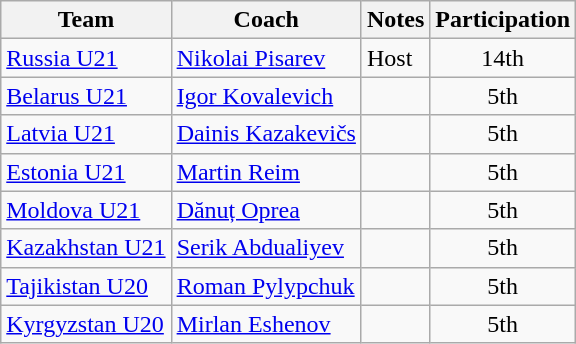<table class="wikitable">
<tr>
<th>Team</th>
<th>Coach</th>
<th>Notes</th>
<th>Participation</th>
</tr>
<tr>
<td> <a href='#'>Russia U21</a></td>
<td> <a href='#'>Nikolai Pisarev</a></td>
<td>Host</td>
<td align=center>14th</td>
</tr>
<tr>
<td> <a href='#'>Belarus U21</a></td>
<td> <a href='#'>Igor Kovalevich</a></td>
<td></td>
<td align=center>5th</td>
</tr>
<tr>
<td> <a href='#'>Latvia U21</a></td>
<td> <a href='#'>Dainis Kazakevičs</a></td>
<td></td>
<td align=center>5th</td>
</tr>
<tr>
<td> <a href='#'>Estonia U21</a></td>
<td> <a href='#'>Martin Reim</a></td>
<td></td>
<td align=center>5th</td>
</tr>
<tr>
<td> <a href='#'>Moldova U21</a></td>
<td> <a href='#'>Dănuț Oprea</a></td>
<td></td>
<td align=center>5th</td>
</tr>
<tr>
<td> <a href='#'>Kazakhstan U21</a></td>
<td> <a href='#'>Serik Abdualiyev</a></td>
<td></td>
<td align=center>5th</td>
</tr>
<tr>
<td> <a href='#'>Tajikistan U20</a></td>
<td> <a href='#'>Roman Pylypchuk</a></td>
<td></td>
<td align=center>5th</td>
</tr>
<tr>
<td> <a href='#'>Kyrgyzstan U20</a></td>
<td> <a href='#'>Mirlan Eshenov</a></td>
<td></td>
<td align=center>5th</td>
</tr>
</table>
